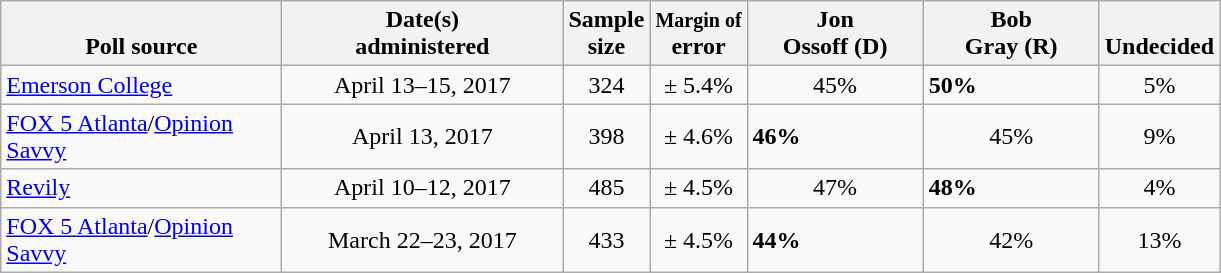<table class="wikitable">
<tr valign= bottom>
<th style="width:180px;">Poll source</th>
<th style="width:180px;">Date(s)<br>administered</th>
<th class=small>Sample<br>size</th>
<th class=small><small>Margin of</small><br>error</th>
<th style="width:110px;">Jon<br>Ossoff (D)</th>
<th style="width:110px;">Bob<br>Gray (R)</th>
<th>Undecided</th>
</tr>
<tr>
<td><a href='#'>Emerson College</a></td>
<td align=center>April 13–15, 2017</td>
<td align=center>324</td>
<td align=center>± 5.4%</td>
<td align=center>45%</td>
<td><strong>50%</strong></td>
<td align=center>5%</td>
</tr>
<tr>
<td><a href='#'>FOX 5 Atlanta</a>/<a href='#'>Opinion Savvy</a></td>
<td align=center>April 13, 2017</td>
<td align=center>398</td>
<td align=center>± 4.6%</td>
<td><strong>46%</strong></td>
<td align=center>45%</td>
<td align=center>9%</td>
</tr>
<tr>
<td><a href='#'>Revily</a></td>
<td align=center>April 10–12, 2017</td>
<td align=center>485</td>
<td align=center>± 4.5%</td>
<td align=center>47%</td>
<td><strong>48%</strong></td>
<td align=center>4%</td>
</tr>
<tr>
<td><a href='#'>FOX 5 Atlanta</a>/<a href='#'>Opinion Savvy</a></td>
<td align=center>March 22–23, 2017</td>
<td align=center>433</td>
<td align=center>± 4.5%</td>
<td><strong>44%</strong></td>
<td align=center>42%</td>
<td align=center>13%</td>
</tr>
</table>
